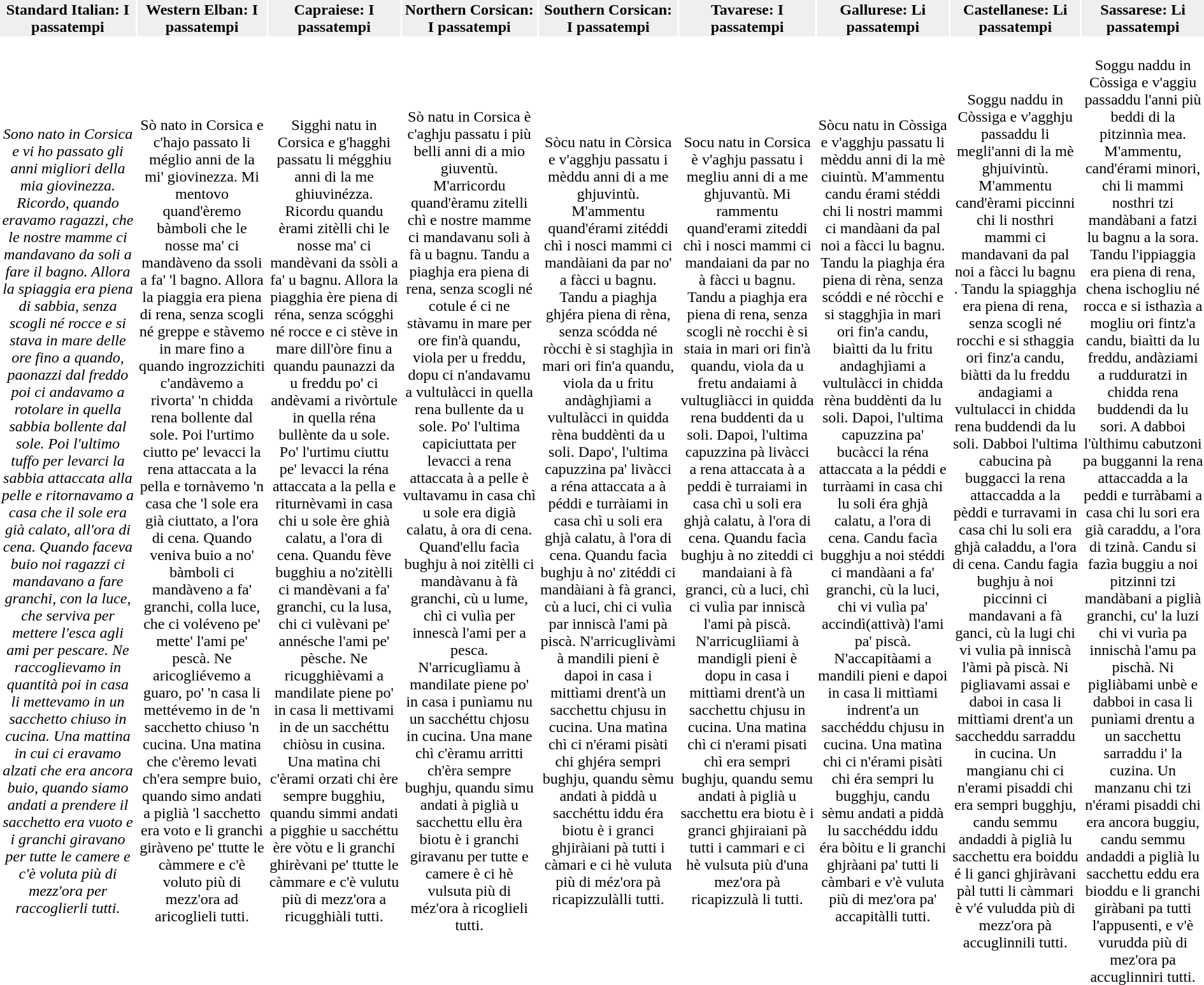<table class="itwiki_template_toc" width="100%" style="text-align:center">
<tr>
<th bgcolor="#EFEFEF">Standard Italian: I passatempi</th>
<th bgcolor="#EFEFEF">Western Elban: I passatempi</th>
<th bgcolor="#EFEFEF">Capraiese: I passatempi</th>
<th bgcolor="#EFEFEF">Northern Corsican: I passatempi</th>
<th bgcolor="#EFEFEF">Southern Corsican: I passatempi</th>
<th bgcolor="#EFEFEF">Tavarese: I passatempi</th>
<th bgcolor="#EFEFEF">Gallurese: Li passatempi</th>
<th bgcolor="#EFEFEF">Castellanese: Li passatempi</th>
<th bgcolor="#EFEFEF">Sassarese: Li passatempi</th>
</tr>
<tr>
<td><br><em>Sono nato in Corsica e vi ho passato gli anni migliori della mia giovinezza. Ricordo, quando eravamo ragazzi, che le nostre mamme ci mandavano da soli a fare il bagno. Allora la spiaggia era piena di sabbia, senza scogli né rocce e si stava in mare delle ore fino a quando, paonazzi dal freddo poi ci andavamo a rotolare in quella sabbia bollente dal sole. Poi l'ultimo tuffo per levarci la sabbia attaccata alla pelle e ritornavamo a casa che il sole era già calato, all'ora di cena. Quando faceva buio noi ragazzi ci mandavano a fare granchi, con la luce, che serviva per mettere l'esca agli ami per pescare. Ne raccoglievamo in quantità poi in casa li mettevamo in un sacchetto chiuso in cucina. Una mattina in cui ci eravamo alzati che era ancora buio, quando siamo andati a prendere il sacchetto era vuoto e i granchi giravano per tutte le camere e c'è voluta più di mezz'ora per raccoglierli tutti.</em></td>
<td><br>Sò nato in Corsica e c'hajo passato li méglio anni de la mi' giovinezza. Mi mentovo quand'èremo bàmboli che le nosse ma' ci mandàveno da ssoli a fa' 'l bagno. Allora la piaggia era piena di rena, senza scogli né greppe e stàvemo in mare fino a quando ingrozzichiti c'andàvemo a rivorta' 'n chidda rena bollente dal sole. Poi l'urtimo ciutto pe' levacci la rena attaccata a la pella e tornàvemo 'n casa che 'l sole era già ciuttato, a l'ora di cena. Quando veniva buio a no' bàmboli ci mandàveno a fa' granchi, colla luce, che ci voléveno pe' mette' l'ami pe' pescà. Ne aricogliévemo a guaro, po' 'n casa li mettévemo in de 'n sacchetto chiuso 'n cucina. Una matina che c'èremo levati ch'era sempre buio, quando simo andati a piglià 'l sacchetto era voto e li granchi giràveno pe' ttutte le càmmere e c'è voluto più di mezz'ora ad aricoglieli tutti.</td>
<td><br>Sigghi natu in Corsica e g'hagghi passatu li mégghiu anni di la me ghiuvinézza. Ricordu quandu èrami zitèlli chi le nosse ma' ci mandèvani da ssòli a fa' u bagnu. Allora la piagghia ère piena di réna, senza scógghi né rocce e ci stève in mare dill'òre finu a quandu paunazzi da u freddu po' ci andèvami a rivòrtule in quella réna bullènte da u sole. Po' l'urtimu ciuttu pe' levacci la réna attaccata a la pella e riturnèvamì in casa chi u sole ère ghià calatu, a l'ora di cena. Quandu fève bugghiu a no'zitèlli ci mandèvani a fa' granchi, cu la lusa, chi ci vulèvani pe' annésche l'ami pe' pèsche. Ne ricugghièvami a mandilate piene po' in casa li mettivami in de un sacchéttu chiòsu in cusina. Una matìna chi c'èrami orzati chi ère sempre bugghiu, quandu simmi andati a pigghie u sacchéttu ère vòtu e li granchi ghirèvani pe' ttutte le càmmare e c'è vulutu più di mezz'ora a ricugghiàli tutti.</td>
<td><br>Sò natu in Corsica è c'aghju passatu i più belli anni di a mio giuventù. M'arricordu quand'èramu zitelli chì e nostre mamme ci mandavanu soli à fà u bagnu. Tandu a piaghja era piena di rena, senza scogli né cotule é ci ne stàvamu in mare per ore fin'à quandu, viola per u freddu, dopu ci n'andavamu a vultulàcci in quella rena bullente da u sole. Po' l'ultima capiciuttata per levacci a rena attaccata à a pelle è vultavamu in casa chì u sole era digià calatu, à ora di cena. Quand'ellu facìa bughju à noi zitèlli ci mandàvanu à fà granchi, cù u lume, chì ci vulìa per innescà l'ami per a pesca. N'arricuglìamu à mandilate piene po' in casa i punìamu nu un sacchéttu chjosu in cucina. Una mane chì c'èramu arritti ch'èra sempre bughju, quandu simu andati à piglià u sacchettu ellu èra biotu è i granchi giravanu per tutte e camere è ci hè vulsuta più di méz'ora à ricoglieli tutti.</td>
<td><br>Sòcu natu in Còrsica e v'agghju passatu i mèddu anni di a me ghjuvintù. M'ammentu quand'érami zitéddi chì i nosci mammi ci mandàiani da par no' a fàcci u bagnu. Tandu a piaghja ghjéra piena di rèna, senza scódda né ròcchi è si staghjìa in mari ori fin'a quandu, viola da u fritu andàghjìami a vultulàcci in quidda rèna buddènti da u soli. Dapo', l'ultima capuzzina pa' livàcci a réna attaccata a à péddi e turràiami in casa chì u soli era ghjà calatu, à l'ora di cena. Quandu facìa bughju à no' zitéddi ci mandàiani à fà granci, cù a luci, chi ci vulìa par inniscà l'ami pà piscà. N'arricuglivàmi à mandili pieni è dapoi in casa i mittìami drent'à un sacchettu chjusu in cucina. Una matìna chì ci n'érami pisàti chi ghjéra sempri bughju, quandu sèmu andati à piddà u sacchéttu iddu éra biotu è i granci ghjiràiani pà tutti i càmari e ci hè vuluta più di méz'ora pà ricapizzulàlli tutti.</td>
<td><br>Socu natu in Corsica è v'aghju passatu i megliu anni di a me ghjuvantù. Mi rammentu quand'erami ziteddi chì i nosci mammi ci mandaiani da par no à fàcci u bagnu. Tandu a piaghja era piena di rena, senza scogli nè rocchi è si staia in mari ori fin'à quandu, viola da u fretu andaiami à vultugliàcci in quidda rena buddenti da u soli. Dapoi, l'ultima capuzzina pà livàcci a rena attaccata à a peddi è turraiami in casa chì u soli era ghjà calatu, à l'ora di cena. Quandu facìa bughju à no ziteddi ci mandaiani à fà granci, cù a luci, chì ci vulìa par inniscà l'ami pà piscà. N'arricugliìami à mandigli pieni è dopu in casa i mittìami drent'à un sacchettu chjusu in cucina. Una matina chì ci n'erami pisati chì era sempri bughju, quandu semu andati à piglià u sacchettu era biotu è i granci ghjiraiani pà tutti i cammari e ci hè vulsuta più d'una mez'ora pà ricapizzulà li tutti.</td>
<td><br>Sòcu natu in Còssiga e v'agghju passatu li mèddu anni di la mè ciuintù. M'ammentu candu érami stéddi chi li nostri mammi ci mandàani da pal noi a fàcci lu bagnu. Tandu la piaghja éra piena di rèna, senza scóddi e né ròcchi e si stagghjìa in mari ori fin'a candu, biaìtti da lu fritu andaghjìami a vultulàcci in chidda rèna buddènti da lu soli. Dapoi, l'ultima capuzzina pa' bucàcci la réna attaccata a la péddi e turràami in casa chi lu soli éra ghjà calatu, a l'ora di cena. Candu facìa bugghju a noi stéddi ci mandàani a fa' granchi, cù la luci, chi vi vulìa pa' accindì(attivà) l'ami pa' piscà. N'accapitàami a mandili pieni e dapoi in casa li mittìami indrent'a un sacchéddu chjusu in cucina. Una matìna chi ci n'érami pisàti chi éra sempri lu bugghju, candu sèmu andati a piddà lu sacchéddu iddu éra bòitu e li granchi ghjràani pa' tutti li càmbari e v'è vuluta più di mez'ora pa' accapitàlli tutti.</td>
<td><br>Soggu naddu in Còssiga e v'agghju passaddu li megli'anni di la mè ghjuivintù. M'ammentu cand'èrami piccinni chi li nosthri mammi ci mandavani da pal noi a fàcci lu bagnu . Tandu la spiagghja era piena di rena, senza scogli né rocchi e si sthaggia ori finz'a candu, biàtti da lu freddu andagiami a vultulacci in chidda rena buddendi da lu soli. Dabboi l'ultima cabucina pà buggacci la rena attaccadda a la pèddi e turravami in casa chi lu soli era ghjà caladdu, a l'ora di cena. Candu fagia bughju à noi piccinni ci mandavani a fà ganci, cù la lugi chi vi vulia pà inniscà l'àmi pà piscà. Ni pigliavami assai e daboi in casa li mittìami drent'a un saccheddu sarraddu in cucina. Un mangianu chi ci n'erami pisaddi chi era sempri bugghju, candu semmu andaddi à piglià lu sacchettu era boiddu é li ganci ghjiràvani pàl tutti li càmmari è v'é vuludda più di mezz'ora pà accuglinnili tutti.</td>
<td><br>Soggu naddu in Còssiga e v'aggiu passaddu l'anni più beddi di la pitzinnìa mea. M'ammentu, cand'érami minori, chi li mammi nosthri tzi mandàbani a fatzi lu bagnu a la sora. Tandu l'ippiaggia era piena di rena, chena ischogliu né rocca e si isthazìa a mogliu ori fintz'a candu, biaìtti da lu freddu, andàziami a rudduratzi in chidda rena buddendi da lu sori. A dabboi l'ùlthimu cabutzoni pa bugganni la rena attaccadda a la peddi e turràbami a casa chi lu sori era già caraddu, a l'ora di tzinà. Candu si fazìa buggiu a noi pitzinni tzi mandàbani a piglià granchi, cu' la luzi chi vi vurìa pa innischà l'amu pa pischà. Ni pigliàbami unbè e dabboi in casa li punìami drentu a un sacchettu sarraddu i' la cuzina. Un manzanu chi tzi n'érami pisaddi chi era ancora buggiu, candu semmu andaddi a piglià lu sacchettu eddu era bioddu e li granchi giràbani pa tutti l'appusenti, e v'è vurudda più di mez'ora pa accuglinniri tutti.</td>
</tr>
</table>
